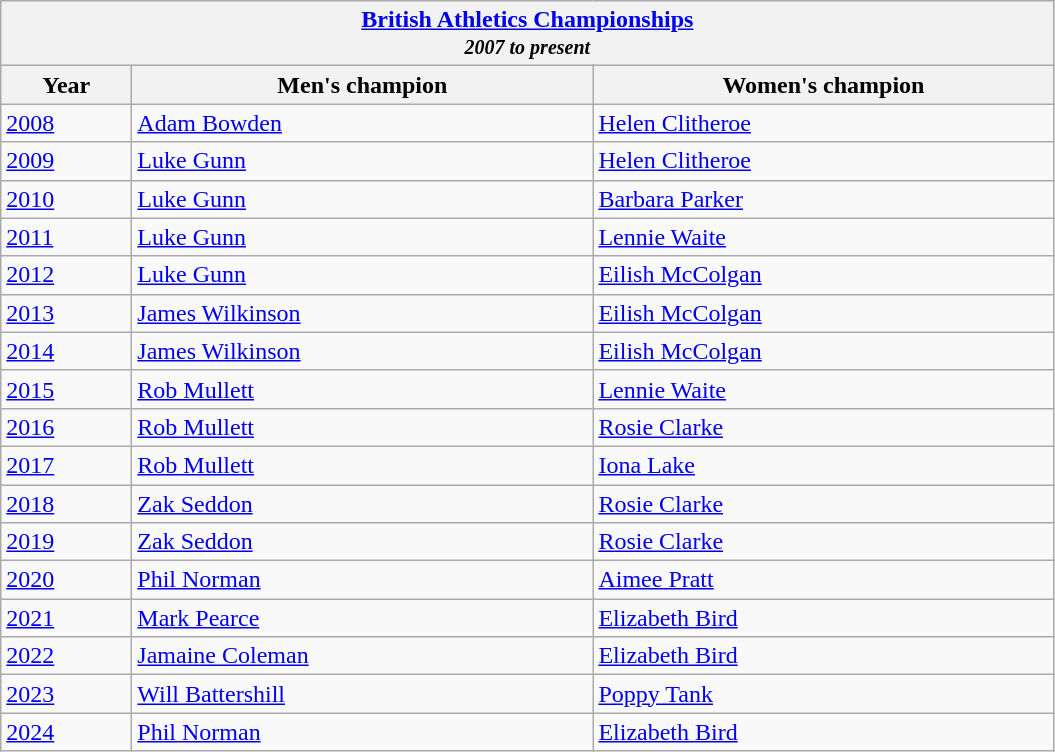<table class="wikitable">
<tr>
<th colspan="3"><a href='#'>British Athletics Championships</a><br><em><small>2007 to present</small></em></th>
</tr>
<tr>
<th width=80>Year</th>
<th width=300>Men's champion</th>
<th width=300>Women's champion</th>
</tr>
<tr>
<td><a href='#'>2008</a></td>
<td><a href='#'>Adam Bowden</a></td>
<td><a href='#'>Helen Clitheroe</a></td>
</tr>
<tr>
<td><a href='#'>2009</a></td>
<td><a href='#'>Luke Gunn</a></td>
<td><a href='#'>Helen Clitheroe</a></td>
</tr>
<tr>
<td><a href='#'>2010</a></td>
<td><a href='#'>Luke Gunn</a></td>
<td><a href='#'>Barbara Parker</a></td>
</tr>
<tr>
<td><a href='#'>2011</a></td>
<td><a href='#'>Luke Gunn</a></td>
<td><a href='#'>Lennie Waite</a></td>
</tr>
<tr>
<td><a href='#'>2012</a></td>
<td><a href='#'>Luke Gunn</a></td>
<td><a href='#'>Eilish McColgan</a></td>
</tr>
<tr>
<td><a href='#'>2013</a></td>
<td><a href='#'>James Wilkinson</a></td>
<td><a href='#'>Eilish McColgan</a></td>
</tr>
<tr>
<td><a href='#'>2014</a></td>
<td><a href='#'>James Wilkinson</a></td>
<td><a href='#'>Eilish McColgan</a></td>
</tr>
<tr>
<td><a href='#'>2015</a></td>
<td><a href='#'>Rob Mullett</a></td>
<td><a href='#'>Lennie Waite</a></td>
</tr>
<tr>
<td><a href='#'>2016</a></td>
<td><a href='#'>Rob Mullett</a></td>
<td><a href='#'>Rosie Clarke</a></td>
</tr>
<tr>
<td><a href='#'>2017</a></td>
<td><a href='#'>Rob Mullett</a></td>
<td><a href='#'>Iona Lake</a></td>
</tr>
<tr>
<td><a href='#'>2018</a></td>
<td><a href='#'>Zak Seddon</a></td>
<td><a href='#'>Rosie Clarke</a></td>
</tr>
<tr>
<td><a href='#'>2019</a></td>
<td><a href='#'>Zak Seddon</a></td>
<td><a href='#'>Rosie Clarke</a></td>
</tr>
<tr>
<td><a href='#'>2020</a></td>
<td><a href='#'>Phil Norman</a></td>
<td><a href='#'>Aimee Pratt</a></td>
</tr>
<tr>
<td><a href='#'>2021</a></td>
<td><a href='#'>Mark Pearce</a></td>
<td><a href='#'>Elizabeth Bird</a></td>
</tr>
<tr>
<td><a href='#'>2022</a></td>
<td><a href='#'>Jamaine Coleman</a></td>
<td><a href='#'>Elizabeth Bird</a></td>
</tr>
<tr>
<td><a href='#'>2023</a></td>
<td><a href='#'>Will Battershill</a></td>
<td><a href='#'>Poppy Tank</a></td>
</tr>
<tr>
<td><a href='#'>2024</a></td>
<td><a href='#'>Phil Norman</a></td>
<td><a href='#'>Elizabeth Bird</a></td>
</tr>
</table>
